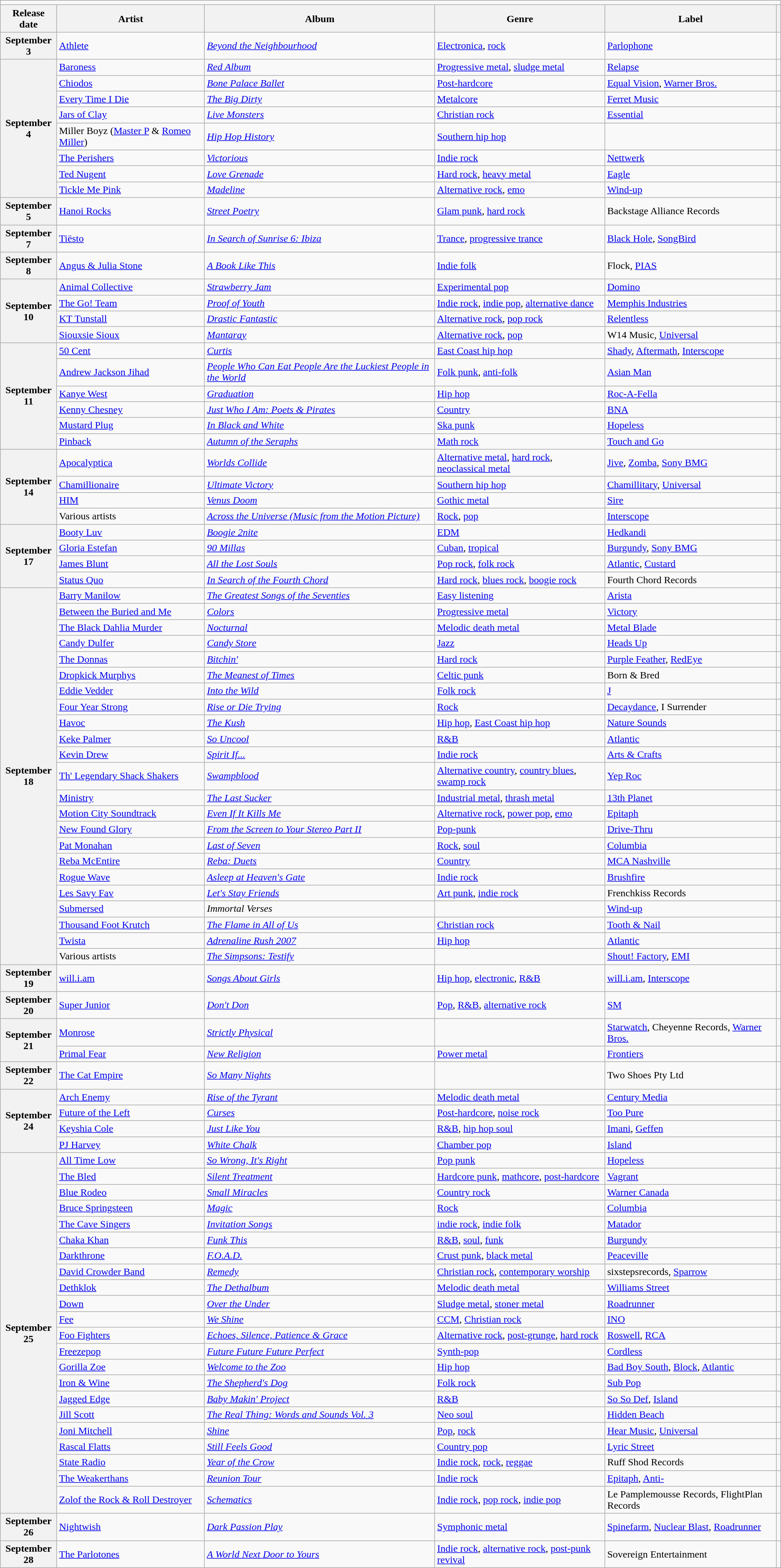<table class="wikitable plainrowheaders">
<tr>
<td colspan="6" style="text-align:center;"></td>
</tr>
<tr>
<th scope="col">Release date</th>
<th scope="col">Artist</th>
<th scope="col">Album</th>
<th scope="col">Genre</th>
<th scope="col">Label</th>
<th scope="col"></th>
</tr>
<tr>
<th scope="row" style="text-align:center;">September<br>3</th>
<td><a href='#'>Athlete</a></td>
<td><em><a href='#'>Beyond the Neighbourhood</a></em></td>
<td><a href='#'>Electronica</a>,  <a href='#'>rock</a></td>
<td><a href='#'>Parlophone</a></td>
<td></td>
</tr>
<tr>
<th scope="row" rowspan="8" style="text-align:center;">September<br>4</th>
<td><a href='#'>Baroness</a></td>
<td><em><a href='#'>Red Album</a></em></td>
<td><a href='#'>Progressive metal</a>, <a href='#'>sludge metal</a></td>
<td><a href='#'>Relapse</a></td>
<td></td>
</tr>
<tr>
<td><a href='#'>Chiodos</a></td>
<td><em><a href='#'>Bone Palace Ballet</a></em></td>
<td><a href='#'>Post-hardcore</a></td>
<td><a href='#'>Equal Vision</a>, <a href='#'>Warner Bros.</a></td>
<td></td>
</tr>
<tr>
<td><a href='#'>Every Time I Die</a></td>
<td><em><a href='#'>The Big Dirty</a></em></td>
<td><a href='#'>Metalcore</a></td>
<td><a href='#'>Ferret Music</a></td>
<td></td>
</tr>
<tr>
<td><a href='#'>Jars of Clay</a></td>
<td><em><a href='#'>Live Monsters</a></em></td>
<td><a href='#'>Christian rock</a></td>
<td><a href='#'>Essential</a></td>
<td></td>
</tr>
<tr>
<td>Miller Boyz (<a href='#'>Master P</a> & <a href='#'>Romeo Miller</a>)</td>
<td><em><a href='#'>Hip Hop History</a></em></td>
<td><a href='#'>Southern hip hop</a></td>
<td></td>
<td></td>
</tr>
<tr>
<td><a href='#'>The Perishers</a></td>
<td><em><a href='#'>Victorious</a></em></td>
<td><a href='#'>Indie rock</a></td>
<td><a href='#'>Nettwerk</a></td>
<td></td>
</tr>
<tr>
<td><a href='#'>Ted Nugent</a></td>
<td><em><a href='#'>Love Grenade</a></em></td>
<td><a href='#'>Hard rock</a>, <a href='#'>heavy metal</a></td>
<td><a href='#'>Eagle</a></td>
<td></td>
</tr>
<tr>
<td><a href='#'>Tickle Me Pink</a></td>
<td><em><a href='#'>Madeline</a></em></td>
<td><a href='#'>Alternative rock</a>, <a href='#'>emo</a></td>
<td><a href='#'>Wind-up</a></td>
<td></td>
</tr>
<tr>
<th scope="row" style="text-align:center;">September<br>5</th>
<td><a href='#'>Hanoi Rocks</a></td>
<td><em><a href='#'>Street Poetry</a></em></td>
<td><a href='#'>Glam punk</a>, <a href='#'>hard rock</a></td>
<td>Backstage Alliance Records</td>
<td></td>
</tr>
<tr>
<th scope="row" style="text-align:center;">September<br>7</th>
<td><a href='#'>Tiësto</a></td>
<td><em><a href='#'>In Search of Sunrise 6: Ibiza</a></em></td>
<td><a href='#'>Trance</a>, <a href='#'>progressive trance</a></td>
<td><a href='#'>Black Hole</a>, <a href='#'>SongBird</a></td>
<td></td>
</tr>
<tr>
<th scope="row" style="text-align:center;">September<br>8</th>
<td><a href='#'>Angus & Julia Stone</a></td>
<td><em><a href='#'>A Book Like This</a></em></td>
<td><a href='#'>Indie folk</a></td>
<td>Flock, <a href='#'>PIAS</a></td>
<td></td>
</tr>
<tr>
<th scope="row" rowspan="4" style="text-align:center;">September<br>10</th>
<td><a href='#'>Animal Collective</a></td>
<td><em><a href='#'>Strawberry Jam</a></em></td>
<td><a href='#'>Experimental pop</a></td>
<td><a href='#'>Domino</a></td>
<td></td>
</tr>
<tr>
<td><a href='#'>The Go! Team</a></td>
<td><em><a href='#'>Proof of Youth</a></em></td>
<td><a href='#'>Indie rock</a>, <a href='#'>indie pop</a>, <a href='#'>alternative dance</a></td>
<td><a href='#'>Memphis Industries</a></td>
<td></td>
</tr>
<tr>
<td><a href='#'>KT Tunstall</a></td>
<td><em><a href='#'>Drastic Fantastic</a></em></td>
<td><a href='#'>Alternative rock</a>, <a href='#'>pop rock</a></td>
<td><a href='#'>Relentless</a></td>
<td></td>
</tr>
<tr>
<td><a href='#'>Siouxsie Sioux</a></td>
<td><em><a href='#'>Mantaray</a></em></td>
<td><a href='#'>Alternative rock</a>, <a href='#'>pop</a></td>
<td>W14 Music, <a href='#'>Universal</a></td>
<td></td>
</tr>
<tr>
<th scope="row" rowspan="6" style="text-align:center;">September<br>11</th>
<td><a href='#'>50 Cent</a></td>
<td><em><a href='#'>Curtis</a></em></td>
<td><a href='#'>East Coast hip hop</a></td>
<td><a href='#'>Shady</a>, <a href='#'>Aftermath</a>, <a href='#'>Interscope</a></td>
<td></td>
</tr>
<tr>
<td><a href='#'>Andrew Jackson Jihad</a></td>
<td><em><a href='#'>People Who Can Eat People Are the Luckiest People in the World</a></em></td>
<td><a href='#'>Folk punk</a>, <a href='#'>anti-folk</a></td>
<td><a href='#'>Asian Man</a></td>
<td></td>
</tr>
<tr>
<td><a href='#'>Kanye West</a></td>
<td><em><a href='#'>Graduation</a></em></td>
<td><a href='#'>Hip hop</a></td>
<td><a href='#'>Roc-A-Fella</a></td>
<td></td>
</tr>
<tr>
<td><a href='#'>Kenny Chesney</a></td>
<td><em><a href='#'>Just Who I Am: Poets & Pirates</a></em></td>
<td><a href='#'>Country</a></td>
<td><a href='#'>BNA</a></td>
<td></td>
</tr>
<tr>
<td><a href='#'>Mustard Plug</a></td>
<td><em><a href='#'>In Black and White</a></em></td>
<td><a href='#'>Ska punk</a></td>
<td><a href='#'>Hopeless</a></td>
<td></td>
</tr>
<tr>
<td><a href='#'>Pinback</a></td>
<td><em><a href='#'>Autumn of the Seraphs</a></em></td>
<td><a href='#'>Math rock</a></td>
<td><a href='#'>Touch and Go</a></td>
<td></td>
</tr>
<tr>
<th scope="row" rowspan="4" style="text-align:center;">September<br>14</th>
<td><a href='#'>Apocalyptica</a></td>
<td><em><a href='#'>Worlds Collide</a></em></td>
<td><a href='#'>Alternative metal</a>, <a href='#'>hard rock</a>, <a href='#'>neoclassical metal</a></td>
<td><a href='#'>Jive</a>, <a href='#'>Zomba</a>, <a href='#'>Sony BMG</a></td>
<td></td>
</tr>
<tr>
<td><a href='#'>Chamillionaire</a></td>
<td><em><a href='#'>Ultimate Victory</a></em></td>
<td><a href='#'>Southern hip hop</a></td>
<td><a href='#'>Chamillitary</a>, <a href='#'>Universal</a></td>
<td></td>
</tr>
<tr>
<td><a href='#'>HIM</a></td>
<td><em><a href='#'>Venus Doom</a></em></td>
<td><a href='#'>Gothic metal</a></td>
<td><a href='#'>Sire</a></td>
<td></td>
</tr>
<tr>
<td>Various artists</td>
<td><em><a href='#'>Across the Universe (Music from the Motion Picture)</a></em></td>
<td><a href='#'>Rock</a>, <a href='#'>pop</a></td>
<td><a href='#'>Interscope</a></td>
<td></td>
</tr>
<tr>
<th scope="row" rowspan="4" style="text-align:center;">September<br>17</th>
<td><a href='#'>Booty Luv</a></td>
<td><em><a href='#'>Boogie 2nite</a></em></td>
<td><a href='#'>EDM</a></td>
<td><a href='#'>Hedkandi</a></td>
<td></td>
</tr>
<tr>
<td><a href='#'>Gloria Estefan</a></td>
<td><em><a href='#'>90 Millas</a></em></td>
<td><a href='#'>Cuban</a>, <a href='#'>tropical</a></td>
<td><a href='#'>Burgundy</a>, <a href='#'>Sony BMG</a></td>
<td></td>
</tr>
<tr>
<td><a href='#'>James Blunt</a></td>
<td><em><a href='#'>All the Lost Souls</a></em></td>
<td><a href='#'>Pop rock</a>, <a href='#'>folk rock</a></td>
<td><a href='#'>Atlantic</a>, <a href='#'>Custard</a></td>
<td></td>
</tr>
<tr>
<td><a href='#'>Status Quo</a></td>
<td><em><a href='#'>In Search of the Fourth Chord</a></em></td>
<td><a href='#'>Hard rock</a>, <a href='#'>blues rock</a>, <a href='#'>boogie rock</a></td>
<td>Fourth Chord Records</td>
<td></td>
</tr>
<tr>
<th scope="row" rowspan="23" style="text-align:center;">September<br>18</th>
<td><a href='#'>Barry Manilow</a></td>
<td><em><a href='#'>The Greatest Songs of the Seventies</a></em></td>
<td><a href='#'>Easy listening</a></td>
<td><a href='#'>Arista</a></td>
<td></td>
</tr>
<tr>
<td><a href='#'>Between the Buried and Me</a></td>
<td><em><a href='#'>Colors</a></em></td>
<td><a href='#'>Progressive metal</a></td>
<td><a href='#'>Victory</a></td>
<td></td>
</tr>
<tr>
<td><a href='#'>The Black Dahlia Murder</a></td>
<td><em><a href='#'>Nocturnal</a></em></td>
<td><a href='#'>Melodic death metal</a></td>
<td><a href='#'>Metal Blade</a></td>
<td></td>
</tr>
<tr>
<td><a href='#'>Candy Dulfer</a></td>
<td><em><a href='#'>Candy Store</a></em></td>
<td><a href='#'>Jazz</a></td>
<td><a href='#'>Heads Up</a></td>
<td></td>
</tr>
<tr>
<td><a href='#'>The Donnas</a></td>
<td><em><a href='#'>Bitchin'</a></em></td>
<td><a href='#'>Hard rock</a></td>
<td><a href='#'>Purple Feather</a>, <a href='#'>RedEye</a></td>
<td></td>
</tr>
<tr>
<td><a href='#'>Dropkick Murphys</a></td>
<td><em><a href='#'>The Meanest of Times</a></em></td>
<td><a href='#'>Celtic punk</a></td>
<td>Born & Bred</td>
<td></td>
</tr>
<tr>
<td><a href='#'>Eddie Vedder</a></td>
<td><em><a href='#'>Into the Wild</a></em></td>
<td><a href='#'>Folk rock</a></td>
<td><a href='#'>J</a></td>
<td></td>
</tr>
<tr>
<td><a href='#'>Four Year Strong</a></td>
<td><em><a href='#'>Rise or Die Trying</a></em></td>
<td><a href='#'>Rock</a></td>
<td><a href='#'>Decaydance</a>, I Surrender</td>
<td></td>
</tr>
<tr>
<td><a href='#'>Havoc</a></td>
<td><em><a href='#'>The Kush</a></em></td>
<td><a href='#'>Hip hop</a>, <a href='#'>East Coast hip hop</a></td>
<td><a href='#'>Nature Sounds</a></td>
<td></td>
</tr>
<tr>
<td><a href='#'>Keke Palmer</a></td>
<td><em><a href='#'>So Uncool</a></em></td>
<td><a href='#'>R&B</a></td>
<td><a href='#'>Atlantic</a></td>
<td></td>
</tr>
<tr>
<td><a href='#'>Kevin Drew</a></td>
<td><em><a href='#'>Spirit If...</a></em></td>
<td><a href='#'>Indie rock</a></td>
<td><a href='#'>Arts & Crafts</a></td>
<td></td>
</tr>
<tr>
<td><a href='#'>Th' Legendary Shack Shakers</a></td>
<td><em><a href='#'>Swampblood</a></em></td>
<td><a href='#'>Alternative country</a>, <a href='#'>country blues</a>, <a href='#'>swamp rock</a></td>
<td><a href='#'>Yep Roc</a></td>
<td></td>
</tr>
<tr>
<td><a href='#'>Ministry</a></td>
<td><em><a href='#'>The Last Sucker</a></em></td>
<td><a href='#'>Industrial metal</a>, <a href='#'>thrash metal</a></td>
<td><a href='#'>13th Planet</a></td>
<td></td>
</tr>
<tr>
<td><a href='#'>Motion City Soundtrack</a></td>
<td><em><a href='#'>Even If It Kills Me</a></em></td>
<td><a href='#'>Alternative rock</a>, <a href='#'>power pop</a>, <a href='#'>emo</a></td>
<td><a href='#'>Epitaph</a></td>
<td></td>
</tr>
<tr>
<td><a href='#'>New Found Glory</a></td>
<td><em><a href='#'>From the Screen to Your Stereo Part II</a></em></td>
<td><a href='#'>Pop-punk</a></td>
<td><a href='#'>Drive-Thru</a></td>
<td></td>
</tr>
<tr>
<td><a href='#'>Pat Monahan</a></td>
<td><em><a href='#'>Last of Seven</a></em></td>
<td><a href='#'>Rock</a>, <a href='#'>soul</a></td>
<td><a href='#'>Columbia</a></td>
<td></td>
</tr>
<tr>
<td><a href='#'>Reba McEntire</a></td>
<td><em><a href='#'>Reba: Duets</a></em></td>
<td><a href='#'>Country</a></td>
<td><a href='#'>MCA Nashville</a></td>
<td></td>
</tr>
<tr>
<td><a href='#'>Rogue Wave</a></td>
<td><em><a href='#'>Asleep at Heaven's Gate</a></em></td>
<td><a href='#'>Indie rock</a></td>
<td><a href='#'>Brushfire</a></td>
<td></td>
</tr>
<tr>
<td><a href='#'>Les Savy Fav</a></td>
<td><em><a href='#'>Let's Stay Friends</a></em></td>
<td><a href='#'>Art punk</a>, <a href='#'>indie rock</a></td>
<td>Frenchkiss Records</td>
<td></td>
</tr>
<tr>
<td><a href='#'>Submersed</a></td>
<td><em>Immortal Verses</em></td>
<td></td>
<td><a href='#'>Wind-up</a></td>
<td></td>
</tr>
<tr>
<td><a href='#'>Thousand Foot Krutch</a></td>
<td><em><a href='#'>The Flame in All of Us</a></em></td>
<td><a href='#'>Christian rock</a></td>
<td><a href='#'>Tooth & Nail</a></td>
<td></td>
</tr>
<tr>
<td><a href='#'>Twista</a></td>
<td><em><a href='#'>Adrenaline Rush 2007</a></em></td>
<td><a href='#'>Hip hop</a></td>
<td><a href='#'>Atlantic</a></td>
<td></td>
</tr>
<tr>
<td>Various artists</td>
<td><em><a href='#'>The Simpsons: Testify</a></em></td>
<td></td>
<td><a href='#'>Shout! Factory</a>, <a href='#'>EMI</a></td>
<td></td>
</tr>
<tr>
<th scope="row" style="text-align:center;">September<br>19</th>
<td><a href='#'>will.i.am</a></td>
<td><em><a href='#'>Songs About Girls</a></em></td>
<td><a href='#'>Hip hop</a>, <a href='#'>electronic</a>, <a href='#'>R&B</a></td>
<td><a href='#'>will.i.am</a>, <a href='#'>Interscope</a></td>
<td></td>
</tr>
<tr>
<th scope="row" style="text-align:center;">September<br>20</th>
<td><a href='#'>Super Junior</a></td>
<td><em><a href='#'>Don't Don</a></em></td>
<td><a href='#'>Pop</a>, <a href='#'>R&B</a>, <a href='#'>alternative rock</a></td>
<td><a href='#'>SM</a></td>
<td></td>
</tr>
<tr>
<th scope="row" rowspan="2" style="text-align:center;">September<br>21</th>
<td><a href='#'>Monrose</a></td>
<td><em><a href='#'>Strictly Physical</a></em></td>
<td></td>
<td><a href='#'>Starwatch</a>, Cheyenne Records, <a href='#'>Warner Bros.</a></td>
<td></td>
</tr>
<tr>
<td><a href='#'>Primal Fear</a></td>
<td><em><a href='#'>New Religion</a></em></td>
<td><a href='#'>Power metal</a></td>
<td><a href='#'>Frontiers</a></td>
<td></td>
</tr>
<tr>
<th scope="row" style="text-align:center;">September<br>22</th>
<td><a href='#'>The Cat Empire</a></td>
<td><em><a href='#'>So Many Nights</a></em></td>
<td></td>
<td>Two Shoes Pty Ltd</td>
<td></td>
</tr>
<tr>
<th scope="row" rowspan="4" style="text-align:center;">September<br>24</th>
<td><a href='#'>Arch Enemy</a></td>
<td><em><a href='#'>Rise of the Tyrant</a></em></td>
<td><a href='#'>Melodic death metal</a></td>
<td><a href='#'>Century Media</a></td>
<td></td>
</tr>
<tr>
<td><a href='#'>Future of the Left</a></td>
<td><em><a href='#'>Curses</a></em></td>
<td><a href='#'>Post-hardcore</a>, <a href='#'>noise rock</a></td>
<td><a href='#'>Too Pure</a></td>
<td></td>
</tr>
<tr>
<td><a href='#'>Keyshia Cole</a></td>
<td><em><a href='#'>Just Like You</a></em></td>
<td><a href='#'>R&B</a>, <a href='#'>hip hop soul</a></td>
<td><a href='#'>Imani</a>, <a href='#'>Geffen</a></td>
<td></td>
</tr>
<tr>
<td><a href='#'>PJ Harvey</a></td>
<td><em><a href='#'>White Chalk</a></em></td>
<td><a href='#'>Chamber pop</a></td>
<td><a href='#'>Island</a></td>
<td></td>
</tr>
<tr>
<th scope="row" rowspan="22" style="text-align:center;">September<br>25</th>
<td><a href='#'>All Time Low</a></td>
<td><em><a href='#'>So Wrong, It's Right</a></em></td>
<td><a href='#'>Pop punk</a></td>
<td><a href='#'>Hopeless</a></td>
<td></td>
</tr>
<tr>
<td><a href='#'>The Bled</a></td>
<td><em><a href='#'>Silent Treatment</a></em></td>
<td><a href='#'>Hardcore punk</a>, <a href='#'>mathcore</a>, <a href='#'>post-hardcore</a></td>
<td><a href='#'>Vagrant</a></td>
<td></td>
</tr>
<tr>
<td><a href='#'>Blue Rodeo</a></td>
<td><em><a href='#'>Small Miracles</a></em></td>
<td><a href='#'>Country rock</a></td>
<td><a href='#'>Warner Canada</a></td>
<td></td>
</tr>
<tr>
<td><a href='#'>Bruce Springsteen</a></td>
<td><em><a href='#'>Magic</a></em></td>
<td><a href='#'>Rock</a></td>
<td><a href='#'>Columbia</a></td>
<td></td>
</tr>
<tr>
<td><a href='#'>The Cave Singers</a></td>
<td><em><a href='#'>Invitation Songs</a></em></td>
<td><a href='#'>indie rock</a>, <a href='#'>indie folk</a></td>
<td><a href='#'>Matador</a></td>
<td></td>
</tr>
<tr>
<td><a href='#'>Chaka Khan</a></td>
<td><em><a href='#'>Funk This</a></em></td>
<td><a href='#'>R&B</a>, <a href='#'>soul</a>, <a href='#'>funk</a></td>
<td><a href='#'>Burgundy</a></td>
<td></td>
</tr>
<tr>
<td><a href='#'>Darkthrone</a></td>
<td><em><a href='#'>F.O.A.D.</a></em></td>
<td><a href='#'>Crust punk</a>, <a href='#'>black metal</a></td>
<td><a href='#'>Peaceville</a></td>
<td></td>
</tr>
<tr>
<td><a href='#'>David Crowder Band</a></td>
<td><em><a href='#'>Remedy</a></em></td>
<td><a href='#'>Christian rock</a>, <a href='#'>contemporary worship</a></td>
<td>sixstepsrecords, <a href='#'>Sparrow</a></td>
<td></td>
</tr>
<tr>
<td><a href='#'>Dethklok</a></td>
<td><em><a href='#'>The Dethalbum</a></em></td>
<td><a href='#'>Melodic death metal</a></td>
<td><a href='#'>Williams Street</a></td>
<td></td>
</tr>
<tr>
<td><a href='#'>Down</a></td>
<td><em><a href='#'>Over the Under</a></em></td>
<td><a href='#'>Sludge metal</a>, <a href='#'>stoner metal</a></td>
<td><a href='#'>Roadrunner</a></td>
<td></td>
</tr>
<tr>
<td><a href='#'>Fee</a></td>
<td><em><a href='#'>We Shine</a></em></td>
<td><a href='#'>CCM</a>, <a href='#'>Christian rock</a></td>
<td><a href='#'>INO</a></td>
<td></td>
</tr>
<tr>
<td><a href='#'>Foo Fighters</a></td>
<td><em><a href='#'>Echoes, Silence, Patience & Grace</a></em></td>
<td><a href='#'>Alternative rock</a>, <a href='#'>post-grunge</a>, <a href='#'>hard rock</a></td>
<td><a href='#'>Roswell</a>, <a href='#'>RCA</a></td>
<td></td>
</tr>
<tr>
<td><a href='#'>Freezepop</a></td>
<td><em><a href='#'>Future Future Future Perfect</a></em></td>
<td><a href='#'>Synth-pop</a></td>
<td><a href='#'>Cordless</a></td>
<td></td>
</tr>
<tr>
<td><a href='#'>Gorilla Zoe</a></td>
<td><em><a href='#'>Welcome to the Zoo</a></em></td>
<td><a href='#'>Hip hop</a></td>
<td><a href='#'>Bad Boy South</a>, <a href='#'>Block</a>, <a href='#'>Atlantic</a></td>
<td></td>
</tr>
<tr>
<td><a href='#'>Iron & Wine</a></td>
<td><em><a href='#'>The Shepherd's Dog</a></em></td>
<td><a href='#'>Folk rock</a></td>
<td><a href='#'>Sub Pop</a></td>
<td></td>
</tr>
<tr>
<td><a href='#'>Jagged Edge</a></td>
<td><em><a href='#'>Baby Makin' Project</a></em></td>
<td><a href='#'>R&B</a></td>
<td><a href='#'>So So Def</a>, <a href='#'>Island</a></td>
<td></td>
</tr>
<tr>
<td><a href='#'>Jill Scott</a></td>
<td><em><a href='#'>The Real Thing: Words and Sounds Vol. 3</a></em></td>
<td><a href='#'>Neo soul</a></td>
<td><a href='#'>Hidden Beach</a></td>
<td></td>
</tr>
<tr>
<td><a href='#'>Joni Mitchell</a></td>
<td><em><a href='#'>Shine</a></em></td>
<td><a href='#'>Pop</a>, <a href='#'>rock</a></td>
<td><a href='#'>Hear Music</a>, <a href='#'>Universal</a></td>
<td></td>
</tr>
<tr>
<td><a href='#'>Rascal Flatts</a></td>
<td><em><a href='#'>Still Feels Good</a></em></td>
<td><a href='#'>Country pop</a></td>
<td><a href='#'>Lyric Street</a></td>
<td></td>
</tr>
<tr>
<td><a href='#'>State Radio</a></td>
<td><em><a href='#'>Year of the Crow</a></em></td>
<td><a href='#'>Indie rock</a>, <a href='#'>rock</a>, <a href='#'>reggae</a></td>
<td>Ruff Shod Records</td>
<td></td>
</tr>
<tr>
<td><a href='#'>The Weakerthans</a></td>
<td><em><a href='#'>Reunion Tour</a></em></td>
<td><a href='#'>Indie rock</a></td>
<td><a href='#'>Epitaph</a>, <a href='#'>Anti-</a></td>
<td></td>
</tr>
<tr>
<td><a href='#'>Zolof the Rock & Roll Destroyer</a></td>
<td><em><a href='#'>Schematics</a></em></td>
<td><a href='#'>Indie rock</a>, <a href='#'>pop rock</a>, <a href='#'>indie pop</a></td>
<td>Le Pamplemousse Records, FlightPlan Records</td>
<td></td>
</tr>
<tr>
<th scope="row" style="text-align:center;">September<br>26</th>
<td><a href='#'>Nightwish</a></td>
<td><em><a href='#'>Dark Passion Play</a></em></td>
<td><a href='#'>Symphonic metal</a></td>
<td><a href='#'>Spinefarm</a>, <a href='#'>Nuclear Blast</a>, <a href='#'>Roadrunner</a></td>
<td></td>
</tr>
<tr>
<th scope="row"style="text-align:center;">September<br>28</th>
<td><a href='#'>The Parlotones</a></td>
<td><em><a href='#'>A World Next Door to Yours</a></em></td>
<td><a href='#'>Indie rock</a>, <a href='#'>alternative rock</a>, <a href='#'>post-punk revival</a></td>
<td>Sovereign Entertainment</td>
<td></td>
</tr>
</table>
